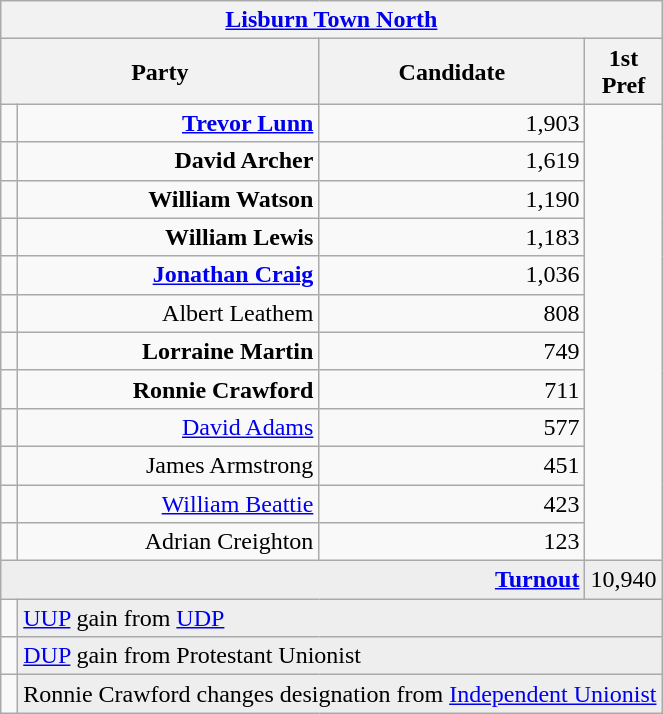<table class="wikitable">
<tr>
<th colspan="4" align="center"><a href='#'>Lisburn Town North</a></th>
</tr>
<tr>
<th colspan="2" align="center" width=200>Party</th>
<th width=170>Candidate</th>
<th width=40>1st Pref</th>
</tr>
<tr>
<td></td>
<td align="right"><strong><a href='#'>Trevor Lunn</a></strong></td>
<td align="right">1,903</td>
</tr>
<tr>
<td></td>
<td align="right"><strong>David Archer</strong></td>
<td align="right">1,619</td>
</tr>
<tr>
<td></td>
<td align="right"><strong>William Watson</strong></td>
<td align="right">1,190</td>
</tr>
<tr>
<td></td>
<td align="right"><strong>William Lewis</strong></td>
<td align="right">1,183</td>
</tr>
<tr>
<td></td>
<td align="right"><strong><a href='#'>Jonathan Craig</a></strong></td>
<td align="right">1,036</td>
</tr>
<tr>
<td></td>
<td align="right">Albert Leathem</td>
<td align="right">808</td>
</tr>
<tr>
<td></td>
<td align="right"><strong>Lorraine Martin</strong></td>
<td align="right">749</td>
</tr>
<tr>
<td></td>
<td align="right"><strong>Ronnie Crawford</strong></td>
<td align="right">711</td>
</tr>
<tr>
<td></td>
<td align="right"><a href='#'>David Adams</a></td>
<td align="right">577</td>
</tr>
<tr>
<td></td>
<td align="right">James Armstrong</td>
<td align="right">451</td>
</tr>
<tr>
<td></td>
<td align="right"><a href='#'>William Beattie</a></td>
<td align="right">423</td>
</tr>
<tr>
<td></td>
<td align="right">Adrian Creighton</td>
<td align="right">123</td>
</tr>
<tr bgcolor="EEEEEE">
<td colspan=3 align="right"><strong><a href='#'>Turnout</a></strong></td>
<td align="right">10,940</td>
</tr>
<tr>
<td bgcolor=></td>
<td colspan=3 bgcolor="EEEEEE"><a href='#'>UUP</a> gain from <a href='#'>UDP</a></td>
</tr>
<tr>
<td bgcolor=></td>
<td colspan=3 bgcolor="EEEEEE"><a href='#'>DUP</a> gain from Protestant Unionist</td>
</tr>
<tr>
<td bgcolor=></td>
<td colspan=3 bgcolor="EEEEEE">Ronnie Crawford changes designation from <a href='#'>Independent Unionist</a></td>
</tr>
</table>
